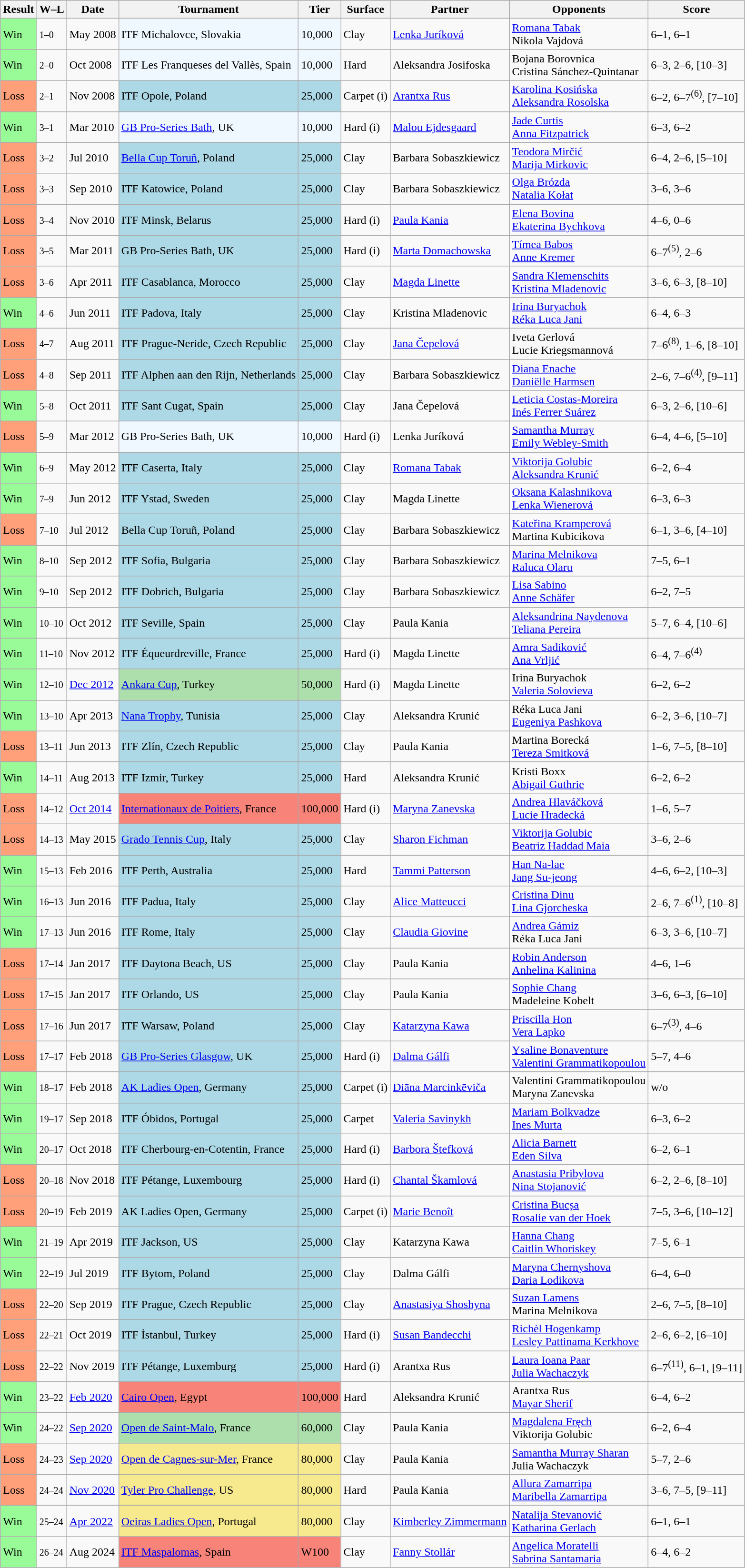<table class="sortable wikitable nowrap">
<tr>
<th>Result</th>
<th class=unsortable>W–L</th>
<th>Date</th>
<th>Tournament</th>
<th>Tier</th>
<th>Surface</th>
<th>Partner</th>
<th>Opponents</th>
<th class=unsortable>Score</th>
</tr>
<tr>
<td style="background:#98fb98;">Win</td>
<td><small>1–0</small></td>
<td>May 2008</td>
<td style="background:#f0f8ff;">ITF Michalovce, Slovakia</td>
<td style="background:#f0f8ff;">10,000</td>
<td>Clay</td>
<td> <a href='#'>Lenka Juríková</a></td>
<td> <a href='#'>Romana Tabak</a> <br>  Nikola Vajdová</td>
<td>6–1, 6–1</td>
</tr>
<tr>
<td style="background:#98fb98;">Win</td>
<td><small>2–0</small></td>
<td>Oct 2008</td>
<td style="background:#f0f8ff;">ITF Les Franqueses del Vallès, Spain</td>
<td style="background:#f0f8ff;">10,000</td>
<td>Hard</td>
<td> Aleksandra Josifoska</td>
<td> Bojana Borovnica <br>  Cristina Sánchez-Quintanar</td>
<td>6–3, 2–6, [10–3]</td>
</tr>
<tr>
<td style="background:#ffa07a;">Loss</td>
<td><small>2–1</small></td>
<td>Nov 2008</td>
<td style="background:lightblue;">ITF Opole, Poland</td>
<td style="background:lightblue;">25,000</td>
<td>Carpet (i)</td>
<td> <a href='#'>Arantxa Rus</a></td>
<td> <a href='#'>Karolina Kosińska</a> <br>  <a href='#'>Aleksandra Rosolska</a></td>
<td>6–2, 6–7<sup>(6)</sup>, [7–10]</td>
</tr>
<tr>
<td style="background:#98fb98;">Win</td>
<td><small>3–1</small></td>
<td>Mar 2010</td>
<td style="background:#f0f8ff;"><a href='#'>GB Pro-Series Bath</a>, UK</td>
<td style="background:#f0f8ff;">10,000</td>
<td>Hard (i)</td>
<td> <a href='#'>Malou Ejdesgaard</a></td>
<td> <a href='#'>Jade Curtis</a> <br>  <a href='#'>Anna Fitzpatrick</a></td>
<td>6–3, 6–2</td>
</tr>
<tr>
<td style="background:#ffa07a;">Loss</td>
<td><small>3–2</small></td>
<td>Jul 2010</td>
<td style="background:lightblue;"><a href='#'>Bella Cup Toruñ</a>, Poland</td>
<td style="background:lightblue;">25,000</td>
<td>Clay</td>
<td> Barbara Sobaszkiewicz</td>
<td> <a href='#'>Teodora Mirčić</a> <br>  <a href='#'>Marija Mirkovic</a></td>
<td>6–4, 2–6, [5–10]</td>
</tr>
<tr>
<td style="background:#ffa07a;">Loss</td>
<td><small>3–3</small></td>
<td>Sep 2010</td>
<td style="background:lightblue;">ITF Katowice, Poland</td>
<td style="background:lightblue;">25,000</td>
<td>Clay</td>
<td> Barbara Sobaszkiewicz</td>
<td> <a href='#'>Olga Brózda</a> <br>  <a href='#'>Natalia Kołat</a></td>
<td>3–6, 3–6</td>
</tr>
<tr>
<td style="background:#ffa07a;">Loss</td>
<td><small>3–4</small></td>
<td>Nov 2010</td>
<td style="background:lightblue;">ITF Minsk, Belarus</td>
<td style="background:lightblue;">25,000</td>
<td>Hard (i)</td>
<td> <a href='#'>Paula Kania</a></td>
<td> <a href='#'>Elena Bovina</a> <br>  <a href='#'>Ekaterina Bychkova</a></td>
<td>4–6, 0–6</td>
</tr>
<tr>
<td style="background:#ffa07a;">Loss</td>
<td><small>3–5</small></td>
<td>Mar 2011</td>
<td style="background:lightblue;">GB Pro-Series Bath, UK</td>
<td style="background:lightblue;">25,000</td>
<td>Hard (i)</td>
<td> <a href='#'>Marta Domachowska</a></td>
<td> <a href='#'>Tímea Babos</a> <br>  <a href='#'>Anne Kremer</a></td>
<td>6–7<sup>(5)</sup>, 2–6</td>
</tr>
<tr>
<td style="background:#ffa07a;">Loss</td>
<td><small>3–6</small></td>
<td>Apr 2011</td>
<td style="background:lightblue;">ITF Casablanca, Morocco</td>
<td style="background:lightblue;">25,000</td>
<td>Clay</td>
<td> <a href='#'>Magda Linette</a></td>
<td> <a href='#'>Sandra Klemenschits</a> <br>  <a href='#'>Kristina Mladenovic</a></td>
<td>3–6, 6–3, [8–10]</td>
</tr>
<tr>
<td style="background:#98fb98;">Win</td>
<td><small>4–6</small></td>
<td>Jun 2011</td>
<td style="background:lightblue;">ITF Padova, Italy</td>
<td style="background:lightblue;">25,000</td>
<td>Clay</td>
<td> Kristina Mladenovic</td>
<td> <a href='#'>Irina Buryachok</a> <br>  <a href='#'>Réka Luca Jani</a></td>
<td>6–4, 6–3</td>
</tr>
<tr>
<td style="background:#ffa07a;">Loss</td>
<td><small>4–7</small></td>
<td>Aug 2011</td>
<td style="background:lightblue;">ITF Prague-Neride, Czech Republic</td>
<td style="background:lightblue;">25,000</td>
<td>Clay</td>
<td> <a href='#'>Jana Čepelová</a></td>
<td> Iveta Gerlová <br>  Lucie Kriegsmannová</td>
<td>7–6<sup>(8)</sup>, 1–6, [8–10]</td>
</tr>
<tr>
<td style="background:#ffa07a;">Loss</td>
<td><small>4–8</small></td>
<td>Sep 2011</td>
<td style="background:lightblue;">ITF Alphen aan den Rijn, Netherlands</td>
<td style="background:lightblue;">25,000</td>
<td>Clay</td>
<td> Barbara Sobaszkiewicz</td>
<td> <a href='#'>Diana Enache</a> <br>  <a href='#'>Daniëlle Harmsen</a></td>
<td>2–6, 7–6<sup>(4)</sup>, [9–11]</td>
</tr>
<tr>
<td style="background:#98fb98;">Win</td>
<td><small>5–8</small></td>
<td>Oct 2011</td>
<td style="background:lightblue;">ITF Sant Cugat, Spain</td>
<td style="background:lightblue;">25,000</td>
<td>Clay</td>
<td> Jana Čepelová</td>
<td> <a href='#'>Leticia Costas-Moreira</a> <br>  <a href='#'>Inés Ferrer Suárez</a></td>
<td>6–3, 2–6, [10–6]</td>
</tr>
<tr>
<td style="background:#ffa07a;">Loss</td>
<td><small>5–9</small></td>
<td>Mar 2012</td>
<td style="background:#f0f8ff;">GB Pro-Series Bath, UK</td>
<td style="background:#f0f8ff;">10,000</td>
<td>Hard (i)</td>
<td> Lenka Juríková</td>
<td> <a href='#'>Samantha Murray</a> <br>  <a href='#'>Emily Webley-Smith</a></td>
<td>6–4, 4–6, [5–10]</td>
</tr>
<tr>
<td style="background:#98fb98;">Win</td>
<td><small>6–9</small></td>
<td>May 2012</td>
<td style="background:lightblue;">ITF Caserta, Italy</td>
<td style="background:lightblue;">25,000</td>
<td>Clay</td>
<td> <a href='#'>Romana Tabak</a></td>
<td> <a href='#'>Viktorija Golubic</a> <br>  <a href='#'>Aleksandra Krunić</a></td>
<td>6–2, 6–4</td>
</tr>
<tr>
<td style="background:#98fb98;">Win</td>
<td><small>7–9</small></td>
<td>Jun 2012</td>
<td style="background:lightblue;">ITF Ystad, Sweden</td>
<td style="background:lightblue;">25,000</td>
<td>Clay</td>
<td> Magda Linette</td>
<td> <a href='#'>Oksana Kalashnikova</a> <br>  <a href='#'>Lenka Wienerová</a></td>
<td>6–3, 6–3</td>
</tr>
<tr>
<td style="background:#ffa07a;">Loss</td>
<td><small>7–10</small></td>
<td>Jul 2012</td>
<td style="background:lightblue;">Bella Cup Toruñ, Poland</td>
<td style="background:lightblue;">25,000</td>
<td>Clay</td>
<td> Barbara Sobaszkiewicz</td>
<td> <a href='#'>Kateřina Kramperová</a> <br>  Martina Kubicikova</td>
<td>6–1, 3–6, [4–10]</td>
</tr>
<tr>
<td style="background:#98fb98;">Win</td>
<td><small>8–10</small></td>
<td>Sep 2012</td>
<td style="background:lightblue;">ITF Sofia, Bulgaria</td>
<td style="background:lightblue;">25,000</td>
<td>Clay</td>
<td> Barbara Sobaszkiewicz</td>
<td> <a href='#'>Marina Melnikova</a> <br>  <a href='#'>Raluca Olaru</a></td>
<td>7–5, 6–1</td>
</tr>
<tr>
<td style="background:#98fb98;">Win</td>
<td><small>9–10</small></td>
<td>Sep 2012</td>
<td style="background:lightblue;">ITF Dobrich, Bulgaria</td>
<td style="background:lightblue;">25,000</td>
<td>Clay</td>
<td> Barbara Sobaszkiewicz</td>
<td> <a href='#'>Lisa Sabino</a> <br>  <a href='#'>Anne Schäfer</a></td>
<td>6–2, 7–5</td>
</tr>
<tr>
<td style="background:#98fb98;">Win</td>
<td><small>10–10</small></td>
<td>Oct 2012</td>
<td style="background:lightblue;">ITF Seville, Spain</td>
<td style="background:lightblue;">25,000</td>
<td>Clay</td>
<td> Paula Kania</td>
<td> <a href='#'>Aleksandrina Naydenova</a> <br>  <a href='#'>Teliana Pereira</a></td>
<td>5–7, 6–4, [10–6]</td>
</tr>
<tr>
<td style="background:#98fb98;">Win</td>
<td><small>11–10</small></td>
<td>Nov 2012</td>
<td style="background:lightblue;">ITF Équeurdreville, France</td>
<td style="background:lightblue;">25,000</td>
<td>Hard (i)</td>
<td> Magda Linette</td>
<td> <a href='#'>Amra Sadiković</a> <br>  <a href='#'>Ana Vrljić</a></td>
<td>6–4, 7–6<sup>(4)</sup></td>
</tr>
<tr>
<td style="background:#98fb98;">Win</td>
<td><small>12–10</small></td>
<td><a href='#'>Dec 2012</a></td>
<td style="background:#addfad"><a href='#'>Ankara Cup</a>, Turkey</td>
<td style="background:#addfad">50,000</td>
<td>Hard (i)</td>
<td> Magda Linette</td>
<td> Irina Buryachok <br>  <a href='#'>Valeria Solovieva</a></td>
<td>6–2, 6–2</td>
</tr>
<tr>
<td style="background:#98fb98;">Win</td>
<td><small>13–10</small></td>
<td>Apr 2013</td>
<td style="background:lightblue;"><a href='#'>Nana Trophy</a>, Tunisia</td>
<td style="background:lightblue;">25,000</td>
<td>Clay</td>
<td> Aleksandra Krunić</td>
<td> Réka Luca Jani <br>  <a href='#'>Eugeniya Pashkova</a></td>
<td>6–2, 3–6, [10–7]</td>
</tr>
<tr>
<td style="background:#ffa07a;">Loss</td>
<td><small>13–11</small></td>
<td>Jun 2013</td>
<td style="background:lightblue;">ITF Zlín, Czech Republic</td>
<td style="background:lightblue;">25,000</td>
<td>Clay</td>
<td> Paula Kania</td>
<td> Martina Borecká <br>  <a href='#'>Tereza Smitková</a></td>
<td>1–6, 7–5, [8–10]</td>
</tr>
<tr>
<td style="background:#98fb98;">Win</td>
<td><small>14–11</small></td>
<td>Aug 2013</td>
<td style="background:lightblue;">ITF Izmir, Turkey</td>
<td style="background:lightblue;">25,000</td>
<td>Hard</td>
<td> Aleksandra Krunić</td>
<td> Kristi Boxx <br>  <a href='#'>Abigail Guthrie</a></td>
<td>6–2, 6–2</td>
</tr>
<tr>
<td style="background:#ffa07a;">Loss</td>
<td><small>14–12</small></td>
<td><a href='#'>Oct 2014</a></td>
<td style="background:#f88379;"><a href='#'>Internationaux de Poitiers</a>, France</td>
<td style="background:#f88379;">100,000</td>
<td>Hard (i)</td>
<td> <a href='#'>Maryna Zanevska</a></td>
<td> <a href='#'>Andrea Hlaváčková</a> <br>  <a href='#'>Lucie Hradecká</a></td>
<td>1–6, 5–7</td>
</tr>
<tr>
<td style="background:#ffa07a;">Loss</td>
<td><small>14–13</small></td>
<td>May 2015</td>
<td style="background:lightblue;"><a href='#'>Grado Tennis Cup</a>, Italy</td>
<td style="background:lightblue;">25,000</td>
<td>Clay</td>
<td> <a href='#'>Sharon Fichman</a></td>
<td> <a href='#'>Viktorija Golubic</a> <br>  <a href='#'>Beatriz Haddad Maia</a></td>
<td>3–6, 2–6</td>
</tr>
<tr>
<td style="background:#98fb98;">Win</td>
<td><small>15–13</small></td>
<td>Feb 2016</td>
<td style="background:lightblue;">ITF Perth, Australia</td>
<td style="background:lightblue;">25,000</td>
<td>Hard</td>
<td> <a href='#'>Tammi Patterson</a></td>
<td> <a href='#'>Han Na-lae</a> <br>  <a href='#'>Jang Su-jeong</a></td>
<td>4–6, 6–2, [10–3]</td>
</tr>
<tr>
<td style="background:#98fb98;">Win</td>
<td><small>16–13</small></td>
<td>Jun 2016</td>
<td style="background:lightblue;">ITF Padua, Italy</td>
<td style="background:lightblue;">25,000</td>
<td>Clay</td>
<td> <a href='#'>Alice Matteucci</a></td>
<td> <a href='#'>Cristina Dinu</a> <br>  <a href='#'>Lina Gjorcheska</a></td>
<td>2–6, 7–6<sup>(1)</sup>, [10–8]</td>
</tr>
<tr>
<td style="background:#98fb98;">Win</td>
<td><small>17–13</small></td>
<td>Jun 2016</td>
<td style="background:lightblue;">ITF Rome, Italy</td>
<td style="background:lightblue;">25,000</td>
<td>Clay</td>
<td> <a href='#'>Claudia Giovine</a></td>
<td> <a href='#'>Andrea Gámiz</a> <br>  Réka Luca Jani</td>
<td>6–3, 3–6, [10–7]</td>
</tr>
<tr>
<td style="background:#ffa07a;">Loss</td>
<td><small>17–14</small></td>
<td>Jan 2017</td>
<td style="background:lightblue;">ITF Daytona Beach, US</td>
<td style="background:lightblue;">25,000</td>
<td>Clay</td>
<td> Paula Kania</td>
<td> <a href='#'>Robin Anderson</a> <br>  <a href='#'>Anhelina Kalinina</a></td>
<td>4–6, 1–6</td>
</tr>
<tr>
<td style="background:#ffa07a;">Loss</td>
<td><small>17–15</small></td>
<td>Jan 2017</td>
<td style="background:lightblue;">ITF Orlando, US</td>
<td style="background:lightblue;">25,000</td>
<td>Clay</td>
<td> Paula Kania</td>
<td> <a href='#'>Sophie Chang</a> <br>  Madeleine Kobelt</td>
<td>3–6, 6–3, [6–10]</td>
</tr>
<tr>
<td style="background:#ffa07a;">Loss</td>
<td><small>17–16</small></td>
<td>Jun 2017</td>
<td style="background:lightblue;">ITF Warsaw, Poland</td>
<td style="background:lightblue;">25,000</td>
<td>Clay</td>
<td> <a href='#'>Katarzyna Kawa</a></td>
<td> <a href='#'>Priscilla Hon</a> <br>  <a href='#'>Vera Lapko</a></td>
<td>6–7<sup>(3)</sup>, 4–6</td>
</tr>
<tr>
<td style="background:#ffa07a;">Loss</td>
<td><small>17–17</small></td>
<td>Feb 2018</td>
<td style="background:lightblue;"><a href='#'>GB Pro-Series Glasgow</a>, UK</td>
<td style="background:lightblue;">25,000</td>
<td>Hard (i)</td>
<td> <a href='#'>Dalma Gálfi</a></td>
<td> <a href='#'>Ysaline Bonaventure</a> <br>  <a href='#'>Valentini Grammatikopoulou</a></td>
<td>5–7, 4–6</td>
</tr>
<tr>
<td style="background:#98fb98;">Win</td>
<td><small>18–17</small></td>
<td>Feb 2018</td>
<td style="background:lightblue;"><a href='#'>AK Ladies Open</a>, Germany</td>
<td style="background:lightblue;">25,000</td>
<td>Carpet (i)</td>
<td> <a href='#'>Diāna Marcinkēviča</a></td>
<td> Valentini Grammatikopoulou <br>  Maryna Zanevska</td>
<td>w/o</td>
</tr>
<tr>
<td style="background:#98fb98;">Win</td>
<td><small>19–17</small></td>
<td>Sep 2018</td>
<td style="background:lightblue;">ITF Óbidos, Portugal</td>
<td style="background:lightblue;">25,000</td>
<td>Carpet</td>
<td> <a href='#'>Valeria Savinykh</a></td>
<td> <a href='#'>Mariam Bolkvadze</a> <br>  <a href='#'>Ines Murta</a></td>
<td>6–3, 6–2</td>
</tr>
<tr>
<td style="background:#98fb98;">Win</td>
<td><small>20–17</small></td>
<td>Oct 2018</td>
<td style="background:lightblue;">ITF Cherbourg-en-Cotentin, France</td>
<td style="background:lightblue;">25,000</td>
<td>Hard (i)</td>
<td> <a href='#'>Barbora Štefková</a></td>
<td> <a href='#'>Alicia Barnett</a> <br>  <a href='#'>Eden Silva</a></td>
<td>6–2, 6–1</td>
</tr>
<tr>
<td style="background:#ffa07a;">Loss</td>
<td><small>20–18</small></td>
<td>Nov 2018</td>
<td style="background:lightblue;">ITF Pétange, Luxembourg</td>
<td style="background:lightblue;">25,000</td>
<td>Hard (i)</td>
<td> <a href='#'>Chantal Škamlová</a></td>
<td> <a href='#'>Anastasia Pribylova</a> <br>  <a href='#'>Nina Stojanović</a></td>
<td>6–2, 2–6, [8–10]</td>
</tr>
<tr>
<td style="background:#ffa07a;">Loss</td>
<td><small>20–19</small></td>
<td>Feb 2019</td>
<td style="background:lightblue;">AK Ladies Open, Germany</td>
<td style="background:lightblue;">25,000</td>
<td>Carpet (i)</td>
<td> <a href='#'>Marie Benoît</a></td>
<td> <a href='#'>Cristina Bucșa</a> <br>  <a href='#'>Rosalie van der Hoek</a></td>
<td>7–5, 3–6, [10–12]</td>
</tr>
<tr>
<td style="background:#98fb98;">Win</td>
<td><small>21–19</small></td>
<td>Apr 2019</td>
<td style="background:lightblue;">ITF Jackson, US</td>
<td style="background:lightblue;">25,000</td>
<td>Clay</td>
<td> Katarzyna Kawa</td>
<td> <a href='#'>Hanna Chang</a> <br>  <a href='#'>Caitlin Whoriskey</a></td>
<td>7–5, 6–1</td>
</tr>
<tr>
<td style="background:#98fb98;">Win</td>
<td><small>22–19</small></td>
<td>Jul 2019</td>
<td style="background:lightblue;">ITF Bytom, Poland</td>
<td style="background:lightblue;">25,000</td>
<td>Clay</td>
<td> Dalma Gálfi</td>
<td> <a href='#'>Maryna Chernyshova</a> <br>  <a href='#'>Daria Lodikova</a></td>
<td>6–4, 6–0</td>
</tr>
<tr>
<td style="background:#ffa07a;">Loss</td>
<td><small>22–20</small></td>
<td>Sep 2019</td>
<td style="background:lightblue;">ITF Prague, Czech Republic</td>
<td style="background:lightblue;">25,000</td>
<td>Clay</td>
<td> <a href='#'>Anastasiya Shoshyna</a></td>
<td> <a href='#'>Suzan Lamens</a> <br>  Marina Melnikova</td>
<td>2–6, 7–5, [8–10]</td>
</tr>
<tr>
<td style="background:#ffa07a;">Loss</td>
<td><small>22–21</small></td>
<td>Oct 2019</td>
<td style="background:lightblue;">ITF İstanbul, Turkey</td>
<td style="background:lightblue;">25,000</td>
<td>Hard (i)</td>
<td> <a href='#'>Susan Bandecchi</a></td>
<td> <a href='#'>Richèl Hogenkamp</a> <br>  <a href='#'>Lesley Pattinama Kerkhove</a></td>
<td>2–6, 6–2, [6–10]</td>
</tr>
<tr>
<td style="background:#ffa07a;">Loss</td>
<td><small>22–22</small></td>
<td>Nov 2019</td>
<td style="background:lightblue;">ITF Pétange, Luxemburg</td>
<td style="background:lightblue;">25,000</td>
<td>Hard (i)</td>
<td> Arantxa Rus</td>
<td> <a href='#'>Laura Ioana Paar</a> <br>  <a href='#'>Julia Wachaczyk</a></td>
<td>6–7<sup>(11)</sup>, 6–1, [9–11]</td>
</tr>
<tr>
<td style="background:#98fb98;">Win</td>
<td><small>23–22</small></td>
<td><a href='#'>Feb 2020</a></td>
<td style="background:#f88379;"><a href='#'>Cairo Open</a>, Egypt</td>
<td style="background:#f88379;">100,000</td>
<td>Hard</td>
<td> Aleksandra Krunić</td>
<td> Arantxa Rus <br>  <a href='#'>Mayar Sherif</a></td>
<td>6–4, 6–2</td>
</tr>
<tr>
<td style="background:#98fb98;">Win</td>
<td><small>24–22</small></td>
<td><a href='#'>Sep 2020</a></td>
<td style="background:#addfad"><a href='#'>Open de Saint-Malo</a>, France</td>
<td style="background:#addfad">60,000</td>
<td>Clay</td>
<td> Paula Kania</td>
<td> <a href='#'>Magdalena Fręch</a> <br>  Viktorija Golubic</td>
<td>6–2, 6–4</td>
</tr>
<tr>
<td style="background:#ffa07a;">Loss</td>
<td><small>24–23</small></td>
<td><a href='#'>Sep 2020</a></td>
<td style="background:#f7e98e;"><a href='#'>Open de Cagnes-sur-Mer</a>, France</td>
<td style="background:#f7e98e;">80,000</td>
<td>Clay</td>
<td> Paula Kania</td>
<td> <a href='#'>Samantha Murray Sharan</a> <br>  Julia Wachaczyk</td>
<td>5–7, 2–6</td>
</tr>
<tr>
<td style="background:#ffa07a;">Loss</td>
<td><small>24–24</small></td>
<td><a href='#'>Nov 2020</a></td>
<td style="background:#f7e98e;"><a href='#'>Tyler Pro Challenge</a>, US</td>
<td style="background:#f7e98e;">80,000</td>
<td>Hard</td>
<td> Paula Kania</td>
<td> <a href='#'>Allura Zamarripa</a> <br>  <a href='#'>Maribella Zamarripa</a></td>
<td>3–6, 7–5, [9–11]</td>
</tr>
<tr>
<td bgcolor=98FB98>Win</td>
<td><small>25–24</small></td>
<td><a href='#'>Apr 2022</a></td>
<td style="background:#f7e98e;"><a href='#'>Oeiras Ladies Open</a>, Portugal</td>
<td style="background:#f7e98e;">80,000</td>
<td>Clay</td>
<td> <a href='#'>Kimberley Zimmermann</a></td>
<td> <a href='#'>Natalija Stevanović</a> <br>  <a href='#'>Katharina Gerlach</a></td>
<td>6–1, 6–1</td>
</tr>
<tr>
<td style="background:#98fb98;">Win</td>
<td><small>26–24</small></td>
<td>Aug 2024</td>
<td style="background:#f88379;"><a href='#'>ITF Maspalomas</a>, Spain</td>
<td style="background:#f88379;">W100</td>
<td>Clay</td>
<td> <a href='#'>Fanny Stollár</a></td>
<td> <a href='#'>Angelica Moratelli</a> <br>  <a href='#'>Sabrina Santamaria</a></td>
<td>6–4, 6–2</td>
</tr>
</table>
